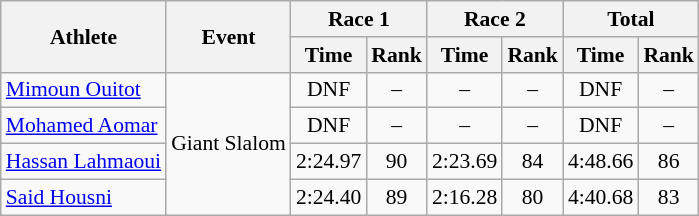<table class="wikitable" style="font-size:90%">
<tr>
<th rowspan="2">Athlete</th>
<th rowspan="2">Event</th>
<th colspan="2">Race 1</th>
<th colspan="2">Race 2</th>
<th colspan="2">Total</th>
</tr>
<tr>
<th>Time</th>
<th>Rank</th>
<th>Time</th>
<th>Rank</th>
<th>Time</th>
<th>Rank</th>
</tr>
<tr>
<td><a href='#'>Mimoun Ouitot</a></td>
<td rowspan="4">Giant Slalom</td>
<td align="center">DNF</td>
<td align="center">–</td>
<td align="center">–</td>
<td align="center">–</td>
<td align="center">DNF</td>
<td align="center">–</td>
</tr>
<tr>
<td><a href='#'>Mohamed Aomar</a></td>
<td align="center">DNF</td>
<td align="center">–</td>
<td align="center">–</td>
<td align="center">–</td>
<td align="center">DNF</td>
<td align="center">–</td>
</tr>
<tr>
<td><a href='#'>Hassan Lahmaoui</a></td>
<td align="center">2:24.97</td>
<td align="center">90</td>
<td align="center">2:23.69</td>
<td align="center">84</td>
<td align="center">4:48.66</td>
<td align="center">86</td>
</tr>
<tr>
<td><a href='#'>Said Housni</a></td>
<td align="center">2:24.40</td>
<td align="center">89</td>
<td align="center">2:16.28</td>
<td align="center">80</td>
<td align="center">4:40.68</td>
<td align="center">83</td>
</tr>
</table>
